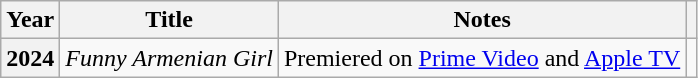<table class="wikitable plainrowheaders sortable" style="margin-right: 0;">
<tr>
<th scope="col">Year</th>
<th scope="col">Title</th>
<th scope="col" class="unsortable">Notes</th>
<th scope="col" class="unsortable"></th>
</tr>
<tr>
<th scope="row">2024</th>
<td><em>Funny Armenian Girl</em></td>
<td rowspan="2">Premiered on <a href='#'>Prime Video</a> and <a href='#'>Apple TV</a></td>
<td style="text-align:center;"></td>
</tr>
</table>
